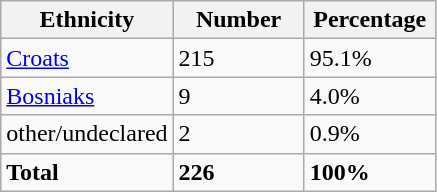<table class="wikitable">
<tr>
<th width="100px">Ethnicity</th>
<th width="80px">Number</th>
<th width="80px">Percentage</th>
</tr>
<tr>
<td><a href='#'>Croats</a></td>
<td>215</td>
<td>95.1%</td>
</tr>
<tr>
<td><a href='#'>Bosniaks</a></td>
<td>9</td>
<td>4.0%</td>
</tr>
<tr>
<td>other/undeclared</td>
<td>2</td>
<td>0.9%</td>
</tr>
<tr>
<td><strong>Total</strong></td>
<td><strong>226</strong></td>
<td><strong>100%</strong></td>
</tr>
</table>
